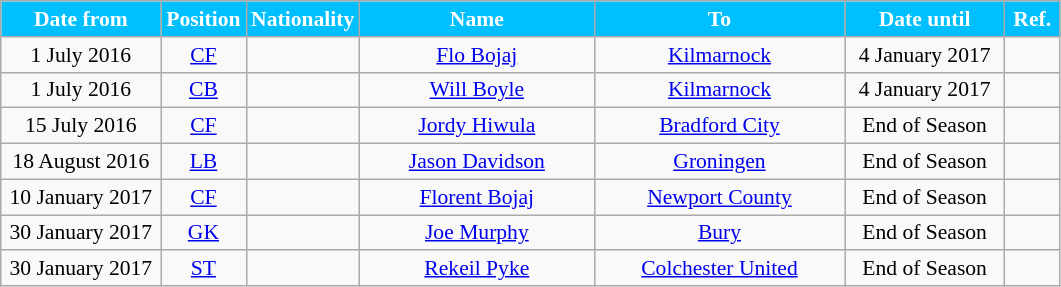<table class="wikitable"  style="text-align:center; font-size:90%; ">
<tr>
<th style="background:#00BFFF; color:#FFFFFF; width:100px;">Date from</th>
<th style="background:#00BFFF; color:#FFFFFF; width:50px;">Position</th>
<th style="background:#00BFFF; color:#FFFFFF; width:50px;">Nationality</th>
<th style="background:#00BFFF; color:#FFFFFF; width:150px;">Name</th>
<th style="background:#00BFFF; color:#FFFFFF; width:160px;">To</th>
<th style="background:#00BFFF; color:#FFFFFF; width:100px;">Date until</th>
<th style="background:#00BFFF; color:#FFFFFF; width:30px;">Ref.</th>
</tr>
<tr>
<td>1 July 2016</td>
<td><a href='#'>CF</a></td>
<td></td>
<td><a href='#'>Flo Bojaj</a></td>
<td><a href='#'>Kilmarnock</a></td>
<td>4 January 2017</td>
<td></td>
</tr>
<tr>
<td>1 July 2016</td>
<td><a href='#'>CB</a></td>
<td></td>
<td><a href='#'>Will Boyle</a></td>
<td><a href='#'>Kilmarnock</a></td>
<td>4 January 2017</td>
<td></td>
</tr>
<tr>
<td>15 July 2016</td>
<td><a href='#'>CF</a></td>
<td></td>
<td><a href='#'>Jordy Hiwula</a></td>
<td><a href='#'>Bradford City</a></td>
<td>End of Season</td>
<td></td>
</tr>
<tr>
<td>18 August 2016</td>
<td><a href='#'>LB</a></td>
<td></td>
<td><a href='#'>Jason Davidson</a></td>
<td><a href='#'>Groningen</a></td>
<td>End of Season</td>
<td></td>
</tr>
<tr>
<td>10 January 2017</td>
<td><a href='#'>CF</a></td>
<td></td>
<td><a href='#'>Florent Bojaj</a></td>
<td><a href='#'>Newport County</a></td>
<td>End of Season</td>
<td></td>
</tr>
<tr>
<td>30 January 2017</td>
<td><a href='#'>GK</a></td>
<td></td>
<td><a href='#'>Joe Murphy</a></td>
<td><a href='#'>Bury</a></td>
<td>End of Season</td>
<td></td>
</tr>
<tr>
<td>30 January 2017</td>
<td><a href='#'>ST</a></td>
<td></td>
<td><a href='#'>Rekeil Pyke</a></td>
<td><a href='#'>Colchester United</a></td>
<td>End of Season</td>
<td></td>
</tr>
</table>
